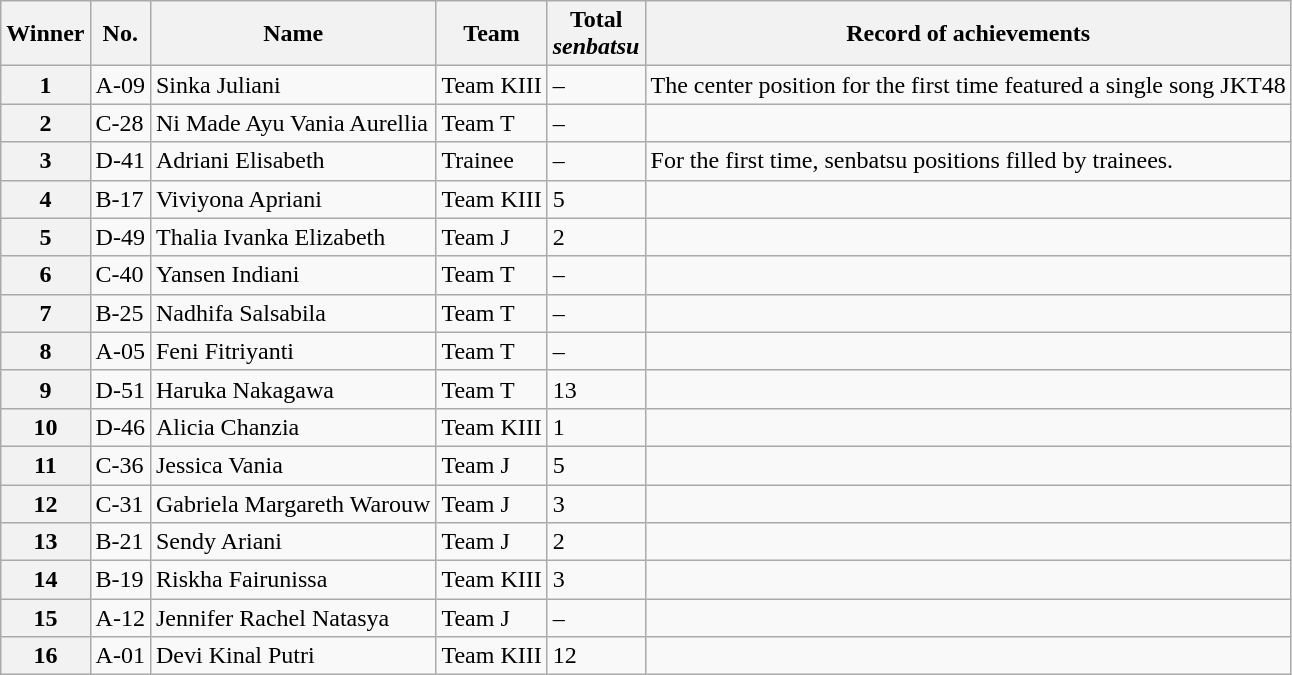<table class="wikitable">
<tr>
<th>Winner</th>
<th>No.</th>
<th>Name</th>
<th>Team</th>
<th>Total<br><em>senbatsu</em></th>
<th>Record of achievements</th>
</tr>
<tr>
<th><strong>1</strong></th>
<td>A-09</td>
<td>Sinka Juliani</td>
<td>Team KIII</td>
<td>–</td>
<td>The center position for the first time featured a single song JKT48</td>
</tr>
<tr>
<th><strong>2</strong></th>
<td>C-28</td>
<td>Ni Made Ayu Vania Aurellia</td>
<td>Team T</td>
<td>–</td>
<td></td>
</tr>
<tr>
<th>3</th>
<td>D-41</td>
<td>Adriani Elisabeth</td>
<td>Trainee</td>
<td>–</td>
<td>For the first time, senbatsu positions filled by trainees.</td>
</tr>
<tr>
<th>4</th>
<td>B-17</td>
<td>Viviyona Apriani</td>
<td>Team KIII</td>
<td>5</td>
<td></td>
</tr>
<tr>
<th>5</th>
<td>D-49</td>
<td>Thalia Ivanka Elizabeth</td>
<td>Team J</td>
<td>2</td>
<td></td>
</tr>
<tr>
<th>6</th>
<td>C-40</td>
<td>Yansen Indiani</td>
<td>Team T</td>
<td>–</td>
<td></td>
</tr>
<tr>
<th>7</th>
<td>B-25</td>
<td>Nadhifa Salsabila</td>
<td>Team T</td>
<td>–</td>
<td></td>
</tr>
<tr>
<th>8</th>
<td>A-05</td>
<td>Feni Fitriyanti</td>
<td>Team T</td>
<td>–</td>
<td></td>
</tr>
<tr>
<th>9</th>
<td>D-51</td>
<td>Haruka Nakagawa</td>
<td>Team T</td>
<td>13</td>
<td></td>
</tr>
<tr>
<th>10</th>
<td>D-46</td>
<td>Alicia Chanzia</td>
<td>Team KIII</td>
<td>1</td>
<td></td>
</tr>
<tr>
<th>11</th>
<td>C-36</td>
<td>Jessica Vania</td>
<td>Team J</td>
<td>5</td>
<td></td>
</tr>
<tr>
<th>12</th>
<td>C-31</td>
<td>Gabriela Margareth Warouw</td>
<td>Team J</td>
<td>3</td>
<td></td>
</tr>
<tr>
<th>13</th>
<td>B-21</td>
<td>Sendy Ariani</td>
<td>Team J</td>
<td>2</td>
<td></td>
</tr>
<tr>
<th>14</th>
<td>B-19</td>
<td>Riskha Fairunissa</td>
<td>Team KIII</td>
<td>3</td>
<td></td>
</tr>
<tr>
<th>15</th>
<td>A-12</td>
<td>Jennifer Rachel Natasya</td>
<td>Team J</td>
<td>–</td>
<td></td>
</tr>
<tr>
<th>16</th>
<td>A-01</td>
<td>Devi Kinal Putri</td>
<td>Team KIII</td>
<td>12</td>
<td></td>
</tr>
</table>
